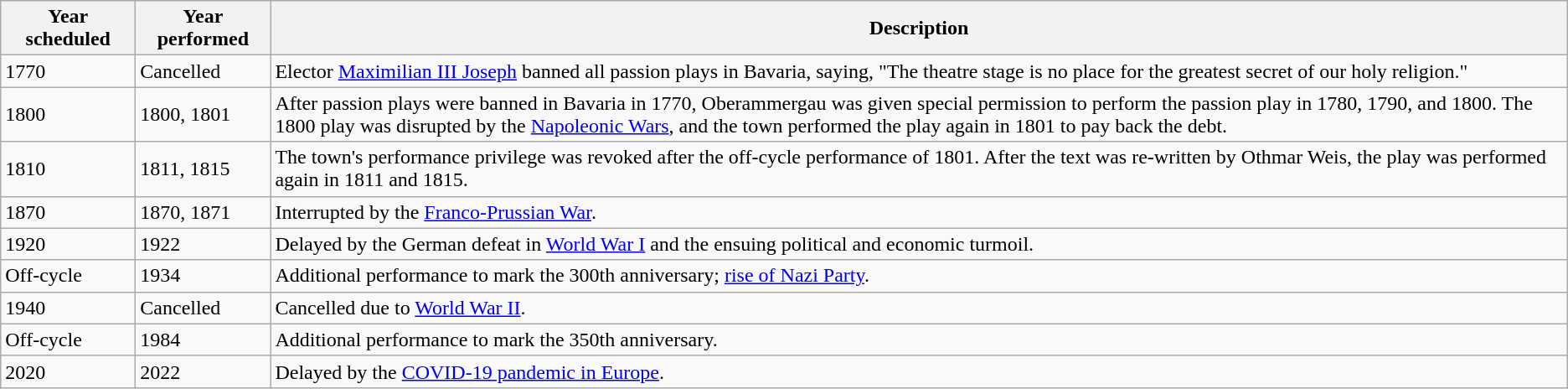<table class="wikitable">
<tr>
<th style="width:100px">Year scheduled</th>
<th style="width:100px">Year performed</th>
<th>Description</th>
</tr>
<tr>
<td>1770</td>
<td>Cancelled</td>
<td>Elector <a href='#'>Maximilian III Joseph</a> banned all passion plays in Bavaria, saying, "The theatre stage is no place for the greatest secret of our holy religion."</td>
</tr>
<tr>
<td>1800</td>
<td>1800, 1801</td>
<td>After passion plays were banned in Bavaria in 1770, Oberammergau was given special permission to perform the passion play in 1780, 1790, and 1800. The 1800 play was disrupted by the <a href='#'>Napoleonic Wars</a>, and the town performed the play again in 1801 to pay back the debt.</td>
</tr>
<tr>
<td>1810</td>
<td>1811, 1815</td>
<td>The town's performance privilege was revoked after the off-cycle performance of 1801. After the text was re-written by Othmar Weis, the play was performed again in 1811 and 1815.</td>
</tr>
<tr>
<td>1870</td>
<td>1870, 1871</td>
<td>Interrupted by the <a href='#'>Franco-Prussian War</a>.</td>
</tr>
<tr>
<td>1920</td>
<td>1922</td>
<td>Delayed by the German defeat in <a href='#'>World War I</a> and the ensuing political and economic turmoil.</td>
</tr>
<tr>
<td>Off-cycle</td>
<td>1934</td>
<td>Additional performance to mark the 300th anniversary; <a href='#'>rise of Nazi Party</a>.</td>
</tr>
<tr>
<td>1940</td>
<td>Cancelled</td>
<td>Cancelled due to <a href='#'>World War II</a>.</td>
</tr>
<tr>
<td>Off-cycle</td>
<td>1984</td>
<td>Additional performance to mark the 350th anniversary.</td>
</tr>
<tr>
<td>2020</td>
<td>2022</td>
<td>Delayed by the <a href='#'>COVID-19 pandemic in Europe</a>.</td>
</tr>
</table>
